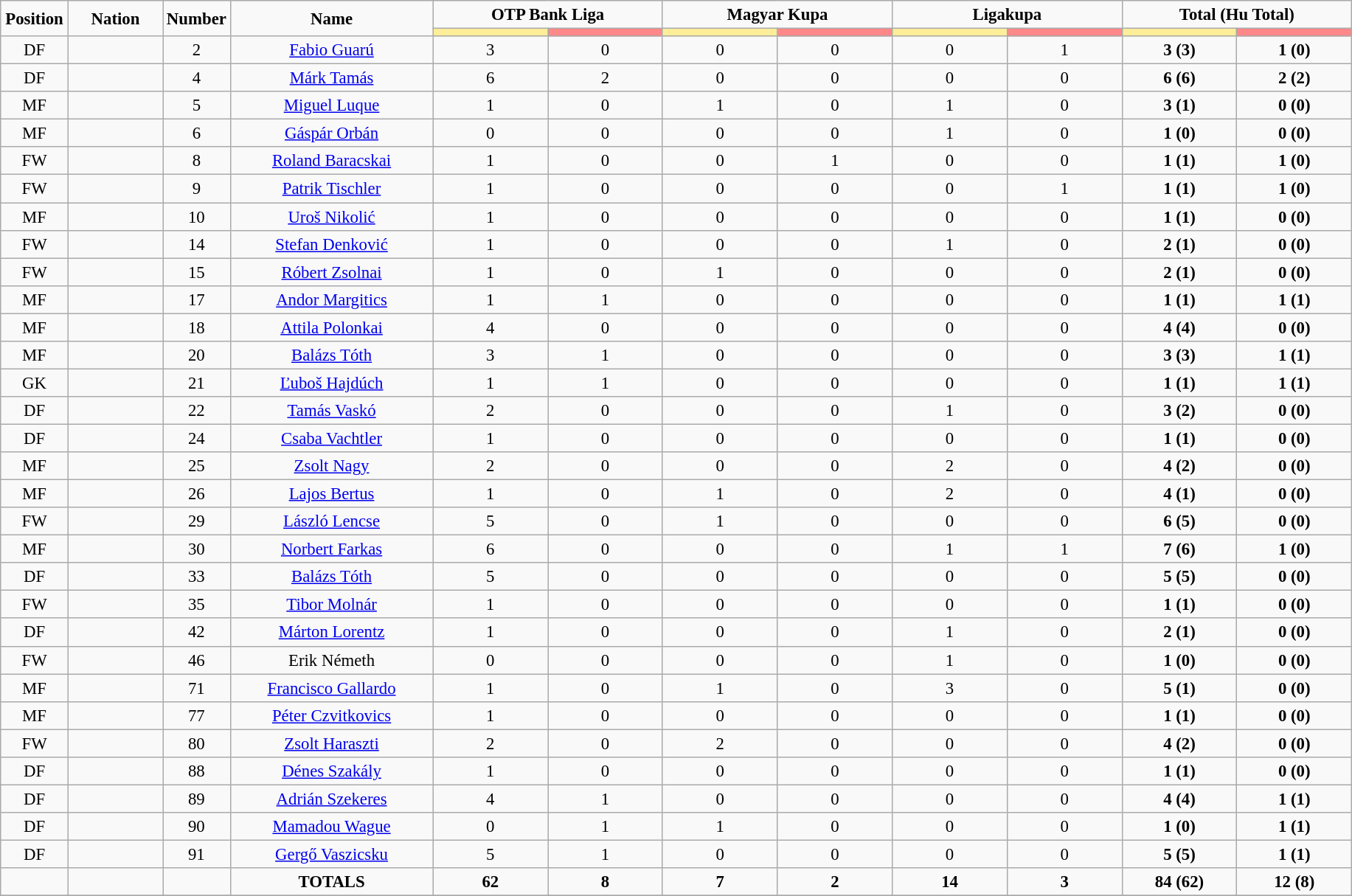<table class="wikitable" style="font-size: 95%; text-align: center;">
<tr>
<td rowspan="2" width="5%" align="center"><strong>Position</strong></td>
<td rowspan="2" width="7%" align="center"><strong>Nation</strong></td>
<td rowspan="2" width="5%" align="center"><strong>Number</strong></td>
<td rowspan="2" width="15%" align="center"><strong>Name</strong></td>
<td colspan="2" align="center"><strong>OTP Bank Liga</strong></td>
<td colspan="2" align="center"><strong>Magyar Kupa</strong></td>
<td colspan="2" align="center"><strong>Ligakupa</strong></td>
<td colspan="2" align="center"><strong>Total (Hu Total)</strong></td>
</tr>
<tr>
<th width=60 style="background: #FFEE99"></th>
<th width=60 style="background: #FF8888"></th>
<th width=60 style="background: #FFEE99"></th>
<th width=60 style="background: #FF8888"></th>
<th width=60 style="background: #FFEE99"></th>
<th width=60 style="background: #FF8888"></th>
<th width=60 style="background: #FFEE99"></th>
<th width=60 style="background: #FF8888"></th>
</tr>
<tr>
<td>DF</td>
<td></td>
<td>2</td>
<td><a href='#'>Fabio Guarú</a></td>
<td>3</td>
<td>0</td>
<td>0</td>
<td>0</td>
<td>0</td>
<td>1</td>
<td><strong>3 (3)</strong></td>
<td><strong>1 (0)</strong></td>
</tr>
<tr>
<td>DF</td>
<td></td>
<td>4</td>
<td><a href='#'>Márk Tamás</a></td>
<td>6</td>
<td>2</td>
<td>0</td>
<td>0</td>
<td>0</td>
<td>0</td>
<td><strong>6 (6)</strong></td>
<td><strong>2 (2)</strong></td>
</tr>
<tr>
<td>MF</td>
<td></td>
<td>5</td>
<td><a href='#'>Miguel Luque</a></td>
<td>1</td>
<td>0</td>
<td>1</td>
<td>0</td>
<td>1</td>
<td>0</td>
<td><strong>3 (1)</strong></td>
<td><strong>0 (0)</strong></td>
</tr>
<tr>
<td>MF</td>
<td></td>
<td>6</td>
<td><a href='#'>Gáspár Orbán</a></td>
<td>0</td>
<td>0</td>
<td>0</td>
<td>0</td>
<td>1</td>
<td>0</td>
<td><strong>1 (0)</strong></td>
<td><strong>0 (0)</strong></td>
</tr>
<tr>
<td>FW</td>
<td></td>
<td>8</td>
<td><a href='#'>Roland Baracskai</a></td>
<td>1</td>
<td>0</td>
<td>0</td>
<td>1</td>
<td>0</td>
<td>0</td>
<td><strong>1 (1)</strong></td>
<td><strong>1 (0)</strong></td>
</tr>
<tr>
<td>FW</td>
<td></td>
<td>9</td>
<td><a href='#'>Patrik Tischler</a></td>
<td>1</td>
<td>0</td>
<td>0</td>
<td>0</td>
<td>0</td>
<td>1</td>
<td><strong>1 (1)</strong></td>
<td><strong>1 (0)</strong></td>
</tr>
<tr>
<td>MF</td>
<td></td>
<td>10</td>
<td><a href='#'>Uroš Nikolić</a></td>
<td>1</td>
<td>0</td>
<td>0</td>
<td>0</td>
<td>0</td>
<td>0</td>
<td><strong>1 (1)</strong></td>
<td><strong>0 (0)</strong></td>
</tr>
<tr>
<td>FW</td>
<td></td>
<td>14</td>
<td><a href='#'>Stefan Denković</a></td>
<td>1</td>
<td>0</td>
<td>0</td>
<td>0</td>
<td>1</td>
<td>0</td>
<td><strong>2 (1)</strong></td>
<td><strong>0 (0)</strong></td>
</tr>
<tr>
<td>FW</td>
<td></td>
<td>15</td>
<td><a href='#'>Róbert Zsolnai</a></td>
<td>1</td>
<td>0</td>
<td>1</td>
<td>0</td>
<td>0</td>
<td>0</td>
<td><strong>2 (1)</strong></td>
<td><strong>0 (0)</strong></td>
</tr>
<tr>
<td>MF</td>
<td></td>
<td>17</td>
<td><a href='#'>Andor Margitics</a></td>
<td>1</td>
<td>1</td>
<td>0</td>
<td>0</td>
<td>0</td>
<td>0</td>
<td><strong>1 (1)</strong></td>
<td><strong>1 (1)</strong></td>
</tr>
<tr>
<td>MF</td>
<td></td>
<td>18</td>
<td><a href='#'>Attila Polonkai</a></td>
<td>4</td>
<td>0</td>
<td>0</td>
<td>0</td>
<td>0</td>
<td>0</td>
<td><strong>4 (4)</strong></td>
<td><strong>0 (0)</strong></td>
</tr>
<tr>
<td>MF</td>
<td></td>
<td>20</td>
<td><a href='#'>Balázs Tóth</a></td>
<td>3</td>
<td>1</td>
<td>0</td>
<td>0</td>
<td>0</td>
<td>0</td>
<td><strong>3 (3)</strong></td>
<td><strong>1 (1)</strong></td>
</tr>
<tr>
<td>GK</td>
<td></td>
<td>21</td>
<td><a href='#'>Ľuboš Hajdúch</a></td>
<td>1</td>
<td>1</td>
<td>0</td>
<td>0</td>
<td>0</td>
<td>0</td>
<td><strong>1 (1)</strong></td>
<td><strong>1 (1)</strong></td>
</tr>
<tr>
<td>DF</td>
<td></td>
<td>22</td>
<td><a href='#'>Tamás Vaskó</a></td>
<td>2</td>
<td>0</td>
<td>0</td>
<td>0</td>
<td>1</td>
<td>0</td>
<td><strong>3 (2)</strong></td>
<td><strong>0 (0)</strong></td>
</tr>
<tr>
<td>DF</td>
<td></td>
<td>24</td>
<td><a href='#'>Csaba Vachtler</a></td>
<td>1</td>
<td>0</td>
<td>0</td>
<td>0</td>
<td>0</td>
<td>0</td>
<td><strong>1 (1)</strong></td>
<td><strong>0 (0)</strong></td>
</tr>
<tr>
<td>MF</td>
<td></td>
<td>25</td>
<td><a href='#'>Zsolt Nagy</a></td>
<td>2</td>
<td>0</td>
<td>0</td>
<td>0</td>
<td>2</td>
<td>0</td>
<td><strong>4 (2)</strong></td>
<td><strong>0 (0)</strong></td>
</tr>
<tr>
<td>MF</td>
<td></td>
<td>26</td>
<td><a href='#'>Lajos Bertus</a></td>
<td>1</td>
<td>0</td>
<td>1</td>
<td>0</td>
<td>2</td>
<td>0</td>
<td><strong>4 (1)</strong></td>
<td><strong>0 (0)</strong></td>
</tr>
<tr>
<td>FW</td>
<td></td>
<td>29</td>
<td><a href='#'>László Lencse</a></td>
<td>5</td>
<td>0</td>
<td>1</td>
<td>0</td>
<td>0</td>
<td>0</td>
<td><strong>6 (5)</strong></td>
<td><strong>0 (0)</strong></td>
</tr>
<tr>
<td>MF</td>
<td></td>
<td>30</td>
<td><a href='#'>Norbert Farkas</a></td>
<td>6</td>
<td>0</td>
<td>0</td>
<td>0</td>
<td>1</td>
<td>1</td>
<td><strong>7 (6)</strong></td>
<td><strong>1 (0)</strong></td>
</tr>
<tr>
<td>DF</td>
<td></td>
<td>33</td>
<td><a href='#'>Balázs Tóth</a></td>
<td>5</td>
<td>0</td>
<td>0</td>
<td>0</td>
<td>0</td>
<td>0</td>
<td><strong>5 (5)</strong></td>
<td><strong>0 (0)</strong></td>
</tr>
<tr>
<td>FW</td>
<td></td>
<td>35</td>
<td><a href='#'>Tibor Molnár</a></td>
<td>1</td>
<td>0</td>
<td>0</td>
<td>0</td>
<td>0</td>
<td>0</td>
<td><strong>1 (1)</strong></td>
<td><strong>0 (0)</strong></td>
</tr>
<tr>
<td>DF</td>
<td></td>
<td>42</td>
<td><a href='#'>Márton Lorentz</a></td>
<td>1</td>
<td>0</td>
<td>0</td>
<td>0</td>
<td>1</td>
<td>0</td>
<td><strong>2 (1)</strong></td>
<td><strong>0 (0)</strong></td>
</tr>
<tr>
<td>FW</td>
<td></td>
<td>46</td>
<td>Erik Németh</td>
<td>0</td>
<td>0</td>
<td>0</td>
<td>0</td>
<td>1</td>
<td>0</td>
<td><strong>1 (0)</strong></td>
<td><strong>0 (0)</strong></td>
</tr>
<tr>
<td>MF</td>
<td></td>
<td>71</td>
<td><a href='#'>Francisco Gallardo</a></td>
<td>1</td>
<td>0</td>
<td>1</td>
<td>0</td>
<td>3</td>
<td>0</td>
<td><strong>5 (1)</strong></td>
<td><strong>0 (0)</strong></td>
</tr>
<tr>
<td>MF</td>
<td></td>
<td>77</td>
<td><a href='#'>Péter Czvitkovics</a></td>
<td>1</td>
<td>0</td>
<td>0</td>
<td>0</td>
<td>0</td>
<td>0</td>
<td><strong>1 (1)</strong></td>
<td><strong>0 (0)</strong></td>
</tr>
<tr>
<td>FW</td>
<td></td>
<td>80</td>
<td><a href='#'>Zsolt Haraszti</a></td>
<td>2</td>
<td>0</td>
<td>2</td>
<td>0</td>
<td>0</td>
<td>0</td>
<td><strong>4 (2)</strong></td>
<td><strong>0 (0)</strong></td>
</tr>
<tr>
<td>DF</td>
<td></td>
<td>88</td>
<td><a href='#'>Dénes Szakály</a></td>
<td>1</td>
<td>0</td>
<td>0</td>
<td>0</td>
<td>0</td>
<td>0</td>
<td><strong>1 (1)</strong></td>
<td><strong>0 (0)</strong></td>
</tr>
<tr>
<td>DF</td>
<td></td>
<td>89</td>
<td><a href='#'>Adrián Szekeres</a></td>
<td>4</td>
<td>1</td>
<td>0</td>
<td>0</td>
<td>0</td>
<td>0</td>
<td><strong>4 (4)</strong></td>
<td><strong>1 (1)</strong></td>
</tr>
<tr>
<td>DF</td>
<td></td>
<td>90</td>
<td><a href='#'>Mamadou Wague</a></td>
<td>0</td>
<td>1</td>
<td>1</td>
<td>0</td>
<td>0</td>
<td>0</td>
<td><strong>1 (0)</strong></td>
<td><strong>1 (1)</strong></td>
</tr>
<tr>
<td>DF</td>
<td></td>
<td>91</td>
<td><a href='#'>Gergő Vaszicsku</a></td>
<td>5</td>
<td>1</td>
<td>0</td>
<td>0</td>
<td>0</td>
<td>0</td>
<td><strong>5 (5)</strong></td>
<td><strong>1 (1)</strong></td>
</tr>
<tr>
<td></td>
<td></td>
<td></td>
<td><strong>TOTALS</strong></td>
<td><strong>62</strong></td>
<td><strong>8</strong></td>
<td><strong>7</strong></td>
<td><strong>2</strong></td>
<td><strong>14</strong></td>
<td><strong>3</strong></td>
<td><strong>84 (62)</strong></td>
<td><strong>12 (8)</strong></td>
</tr>
<tr>
</tr>
</table>
